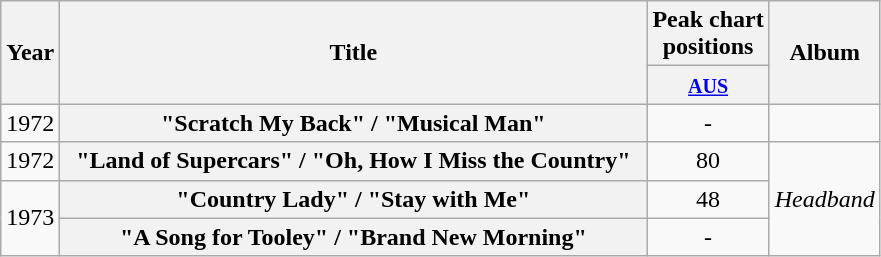<table class="wikitable plainrowheaders" style="text-align:center;" border="1">
<tr>
<th scope="col" rowspan="2">Year</th>
<th scope="col" rowspan="2" style="width:24em;">Title</th>
<th scope="col" colspan="1">Peak chart<br>positions</th>
<th scope="col" rowspan="2">Album</th>
</tr>
<tr>
<th scope="col" style="text-align:center;"><small><a href='#'>AUS</a></small><br></th>
</tr>
<tr>
<td>1972</td>
<th scope="row">"Scratch My Back" / "Musical Man"</th>
<td style="text-align:center;">-</td>
<td></td>
</tr>
<tr>
<td>1972</td>
<th scope="row">"Land of Supercars" / "Oh, How I Miss the Country"</th>
<td style="text-align:center;">80</td>
<td rowspan="3"><em>Headband</em></td>
</tr>
<tr>
<td rowspan="2">1973</td>
<th scope="row">"Country Lady" / "Stay with Me"</th>
<td style="text-align:center;">48</td>
</tr>
<tr>
<th scope="row">"A Song for Tooley" / "Brand New Morning"</th>
<td style="text-align:center;">-</td>
</tr>
</table>
